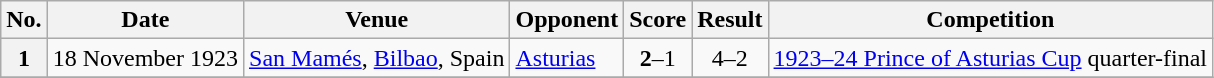<table class="wikitable sortable plainrowheaders">
<tr>
<th scope=col>No.</th>
<th scope=col>Date</th>
<th scope=col>Venue</th>
<th scope=col>Opponent</th>
<th scope=col>Score</th>
<th scope=col>Result</th>
<th scope=col>Competition</th>
</tr>
<tr>
<th scope=row style=text-align:center>1</th>
<td>18 November 1923</td>
<td><a href='#'>San Mamés</a>, <a href='#'>Bilbao</a>, Spain</td>
<td> <a href='#'>Asturias</a></td>
<td align=center><strong>2</strong>–1</td>
<td align=center>4–2</td>
<td><a href='#'>1923–24 Prince of Asturias Cup</a> quarter-final</td>
</tr>
<tr>
</tr>
</table>
